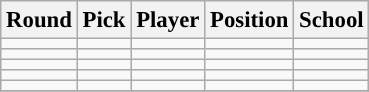<table class="wikitable" style="font-size: 95%;">
<tr>
<th scope="col">Round</th>
<th scope="col">Pick</th>
<th scope="col">Player</th>
<th scope="col">Position</th>
<th scope="col">School</th>
</tr>
<tr align="center">
<td align=center></td>
<td></td>
<td></td>
<td></td>
<td></td>
</tr>
<tr align="center">
<td align=center></td>
<td></td>
<td></td>
<td></td>
<td></td>
</tr>
<tr align="center">
<td align=center></td>
<td></td>
<td></td>
<td></td>
<td></td>
</tr>
<tr align="center">
<td align=center></td>
<td></td>
<td></td>
<td></td>
<td></td>
</tr>
<tr align="center">
<td align=center></td>
<td></td>
<td></td>
<td></td>
<td></td>
</tr>
<tr>
</tr>
</table>
